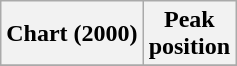<table class="wikitable sortable">
<tr>
<th align="left">Chart (2000)</th>
<th align="center">Peak<br>position</th>
</tr>
<tr>
</tr>
</table>
